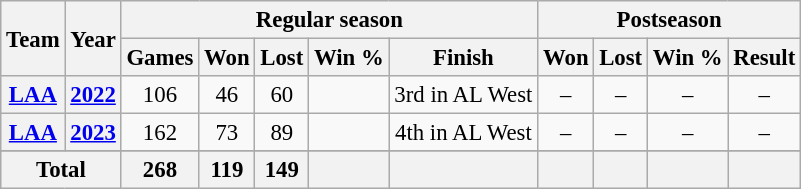<table class="wikitable" style="font-size: 95%; text-align:center;">
<tr>
<th rowspan="2">Team</th>
<th rowspan="2">Year</th>
<th colspan="5">Regular season</th>
<th colspan="4">Postseason</th>
</tr>
<tr>
<th>Games</th>
<th>Won</th>
<th>Lost</th>
<th>Win %</th>
<th>Finish</th>
<th>Won</th>
<th>Lost</th>
<th>Win %</th>
<th>Result</th>
</tr>
<tr>
<th><a href='#'>LAA</a></th>
<th><a href='#'>2022</a></th>
<td>106</td>
<td>46</td>
<td>60</td>
<td></td>
<td>3rd in AL West</td>
<td>–</td>
<td>–</td>
<td>–</td>
<td>–</td>
</tr>
<tr>
<th><a href='#'>LAA</a></th>
<th><a href='#'>2023</a></th>
<td>162</td>
<td>73</td>
<td>89</td>
<td></td>
<td>4th in AL West</td>
<td>–</td>
<td>–</td>
<td>–</td>
<td>–</td>
</tr>
<tr>
</tr>
<tr>
<th colspan="2">Total</th>
<th>268</th>
<th>119</th>
<th>149</th>
<th></th>
<th></th>
<th></th>
<th></th>
<th></th>
<th></th>
</tr>
</table>
